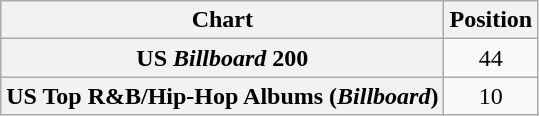<table class="wikitable plainrowheaders" style="text-align:center;">
<tr>
<th scope="col">Chart</th>
<th scope="col">Position</th>
</tr>
<tr>
<th scope="row">US <em>Billboard</em> 200</th>
<td>44</td>
</tr>
<tr>
<th scope="row">US Top R&B/Hip-Hop Albums (<em>Billboard</em>)</th>
<td>10</td>
</tr>
</table>
